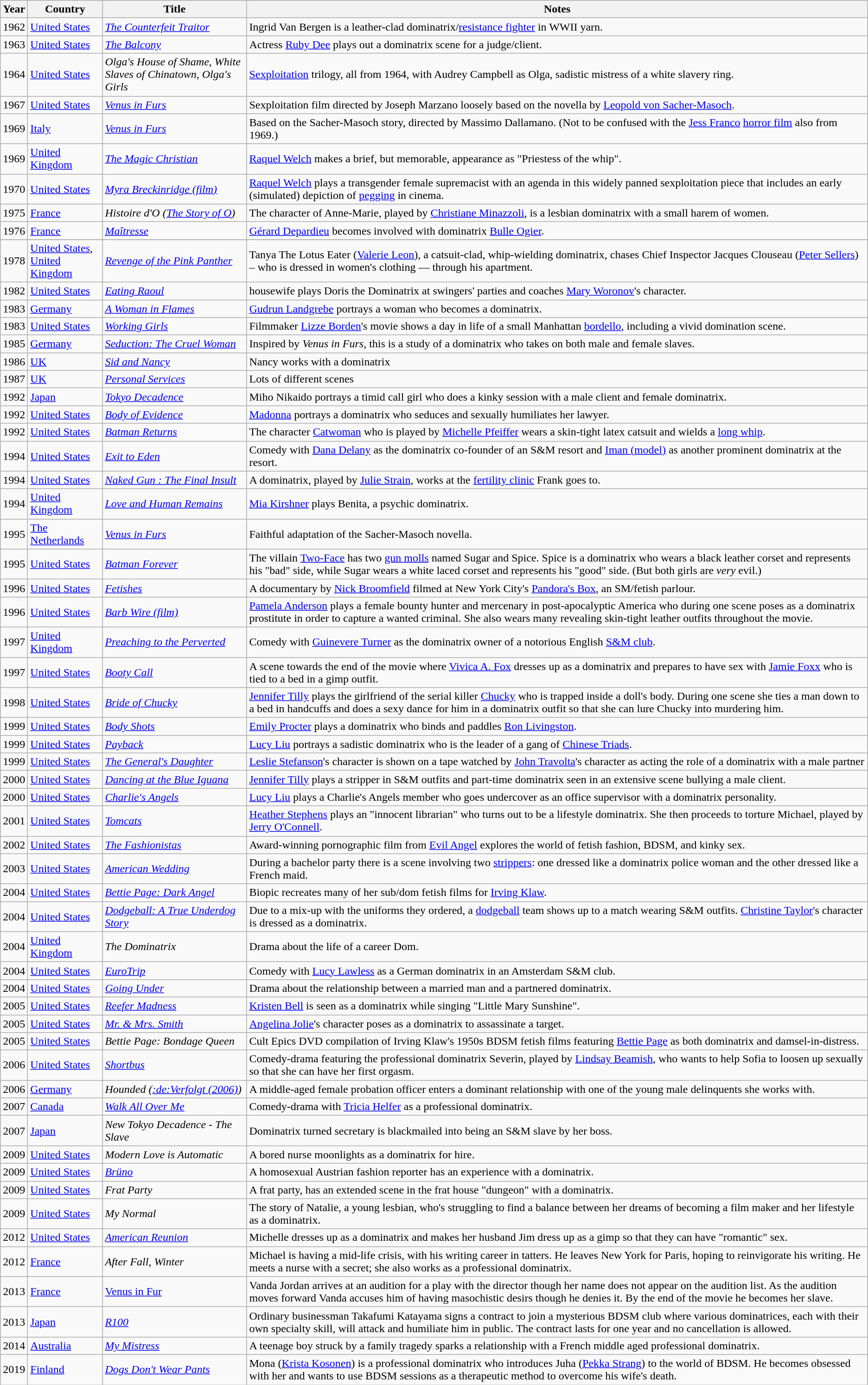<table class="wikitable">
<tr>
<th>Year</th>
<th width=100>Country</th>
<th width=200>Title</th>
<th>Notes</th>
</tr>
<tr>
<td>1962</td>
<td><a href='#'>United States</a></td>
<td><em><a href='#'>The Counterfeit Traitor</a></em></td>
<td>Ingrid Van Bergen is a leather-clad dominatrix/<a href='#'>resistance fighter</a> in WWII yarn.</td>
</tr>
<tr>
<td>1963</td>
<td><a href='#'>United States</a></td>
<td><em><a href='#'>The Balcony</a></em></td>
<td>Actress <a href='#'>Ruby Dee</a> plays out a dominatrix scene for a judge/client.</td>
</tr>
<tr>
<td>1964</td>
<td><a href='#'>United States</a></td>
<td><em>Olga's House of Shame</em>, <em>White Slaves of Chinatown</em>, <em>Olga's Girls</em></td>
<td><a href='#'>Sexploitation</a> trilogy, all from 1964, with Audrey Campbell as Olga, sadistic mistress of a white slavery ring.</td>
</tr>
<tr>
<td>1967</td>
<td><a href='#'>United States</a></td>
<td><em><a href='#'>Venus in Furs</a></em></td>
<td>Sexploitation film directed by Joseph Marzano loosely based on the novella by <a href='#'>Leopold von Sacher-Masoch</a>.</td>
</tr>
<tr>
<td>1969</td>
<td><a href='#'>Italy</a></td>
<td><em><a href='#'>Venus in Furs</a></em></td>
<td>Based on the Sacher-Masoch story, directed by Massimo Dallamano. (Not to be confused with the <a href='#'>Jess Franco</a> <a href='#'>horror film</a> also from 1969.)</td>
</tr>
<tr>
<td>1969</td>
<td><a href='#'>United Kingdom</a></td>
<td><em><a href='#'>The Magic Christian</a></em></td>
<td><a href='#'>Raquel Welch</a> makes a brief, but memorable, appearance as "Priestess of the whip".</td>
</tr>
<tr>
<td>1970</td>
<td><a href='#'>United States</a></td>
<td><em><a href='#'>Myra Breckinridge (film)</a></em></td>
<td><a href='#'>Raquel Welch</a> plays a transgender female supremacist with an agenda in this widely panned sexploitation piece that includes an early (simulated) depiction of <a href='#'>pegging</a> in cinema.</td>
</tr>
<tr>
<td>1975</td>
<td><a href='#'>France</a></td>
<td><em>Histoire d'O (<a href='#'>The Story of O</a>)</em></td>
<td>The character of Anne-Marie, played by <a href='#'>Christiane Minazzoli</a>, is a lesbian dominatrix with a small harem of women.</td>
</tr>
<tr>
<td>1976</td>
<td><a href='#'>France</a></td>
<td><em><a href='#'>Maîtresse</a></em></td>
<td><a href='#'>Gérard Depardieu</a> becomes involved with dominatrix <a href='#'>Bulle Ogier</a>.</td>
</tr>
<tr>
</tr>
<tr>
<td>1978</td>
<td><a href='#'>United States</a>, <a href='#'>United Kingdom</a></td>
<td><em><a href='#'>Revenge of the Pink Panther</a></em></td>
<td>Tanya The Lotus Eater (<a href='#'>Valerie Leon</a>), a catsuit-clad, whip-wielding dominatrix, chases Chief Inspector Jacques Clouseau (<a href='#'>Peter Sellers</a>) – who is dressed in women's clothing — through his apartment.</td>
</tr>
<tr>
<td>1982</td>
<td><a href='#'>United States</a></td>
<td><em><a href='#'>Eating Raoul</a></em></td>
<td>housewife plays Doris the Dominatrix at swingers' parties and coaches <a href='#'>Mary Woronov</a>'s character.</td>
</tr>
<tr>
<td>1983</td>
<td><a href='#'>Germany</a></td>
<td><em><a href='#'>A Woman in Flames</a></em></td>
<td><a href='#'>Gudrun Landgrebe</a> portrays a woman who becomes a dominatrix.</td>
</tr>
<tr>
<td>1983</td>
<td><a href='#'>United States</a></td>
<td><em><a href='#'>Working Girls</a></em></td>
<td>Filmmaker <a href='#'>Lizze Borden</a>'s movie shows a day in life of a small Manhattan <a href='#'>bordello</a>, including a vivid domination scene.</td>
</tr>
<tr>
<td>1985</td>
<td><a href='#'>Germany</a></td>
<td><em><a href='#'>Seduction: The Cruel Woman</a></em></td>
<td>Inspired by <em>Venus in Furs</em>, this is a study of a dominatrix who takes on both male and female slaves.</td>
</tr>
<tr>
<td>1986</td>
<td><a href='#'>UK</a></td>
<td><em><a href='#'>Sid and Nancy</a></em></td>
<td>Nancy works with a dominatrix</td>
</tr>
<tr>
<td>1987</td>
<td><a href='#'>UK</a></td>
<td><em><a href='#'>Personal Services</a></em></td>
<td>Lots of different scenes</td>
</tr>
<tr>
<td>1992</td>
<td><a href='#'>Japan</a></td>
<td><em><a href='#'>Tokyo Decadence</a></em></td>
<td>Miho Nikaido portrays a timid call girl who does a kinky session with a male client and female dominatrix.</td>
</tr>
<tr>
<td>1992</td>
<td><a href='#'>United States</a></td>
<td><em><a href='#'>Body of Evidence</a></em></td>
<td><a href='#'>Madonna</a> portrays a dominatrix who seduces and sexually humiliates her lawyer.</td>
</tr>
<tr>
<td>1992</td>
<td><a href='#'>United States</a></td>
<td><em><a href='#'>Batman Returns</a></em></td>
<td>The character <a href='#'>Catwoman</a> who is played by <a href='#'>Michelle Pfeiffer</a> wears a skin-tight latex catsuit and wields a <a href='#'>long whip</a>.</td>
</tr>
<tr>
<td>1994</td>
<td><a href='#'>United States</a></td>
<td><em><a href='#'>Exit to Eden</a></em></td>
<td>Comedy with <a href='#'>Dana Delany</a> as the dominatrix co-founder of an S&M resort and <a href='#'>Iman (model)</a> as another prominent dominatrix at the resort.</td>
</tr>
<tr>
<td>1994</td>
<td><a href='#'>United States</a></td>
<td><em><a href='#'>Naked Gun : The Final Insult</a></em></td>
<td>A dominatrix, played by <a href='#'>Julie Strain</a>, works at the <a href='#'>fertility clinic</a> Frank goes to.</td>
</tr>
<tr>
<td>1994</td>
<td><a href='#'>United Kingdom</a></td>
<td><em><a href='#'>Love and Human Remains</a></em></td>
<td><a href='#'>Mia Kirshner</a> plays Benita, a psychic dominatrix.</td>
</tr>
<tr>
<td>1995</td>
<td><a href='#'>The Netherlands</a></td>
<td><em><a href='#'>Venus in Furs</a></em></td>
<td>Faithful adaptation of the Sacher-Masoch novella.</td>
</tr>
<tr>
<td>1995</td>
<td><a href='#'>United States</a></td>
<td><em><a href='#'>Batman Forever</a></em></td>
<td>The villain <a href='#'>Two-Face</a> has two <a href='#'>gun molls</a> named Sugar and Spice. Spice is a dominatrix who wears a black leather corset and represents his "bad" side, while Sugar wears a white laced corset and represents his "good" side. (But both girls are <em>very</em> evil.)</td>
</tr>
<tr>
<td>1996</td>
<td><a href='#'>United States</a></td>
<td><em><a href='#'>Fetishes</a></em></td>
<td>A documentary by <a href='#'>Nick Broomfield</a> filmed at New York City's <a href='#'>Pandora's Box</a>, an SM/fetish parlour.</td>
</tr>
<tr>
<td>1996</td>
<td><a href='#'>United States</a></td>
<td><em><a href='#'>Barb Wire (film)</a></em></td>
<td><a href='#'>Pamela Anderson</a> plays a female bounty hunter and mercenary in post-apocalyptic America who during one scene poses as a dominatrix prostitute in order to capture a wanted criminal. She also wears many revealing skin-tight leather outfits throughout the movie.</td>
</tr>
<tr>
<td>1997</td>
<td><a href='#'>United Kingdom</a></td>
<td><em><a href='#'>Preaching to the Perverted</a></em></td>
<td>Comedy with <a href='#'>Guinevere Turner</a> as the dominatrix owner of a notorious English <a href='#'>S&M club</a>.</td>
</tr>
<tr>
<td>1997</td>
<td><a href='#'>United States</a></td>
<td><em><a href='#'>Booty Call</a></em></td>
<td>A scene towards the end of the movie where <a href='#'>Vivica A. Fox</a> dresses up as a dominatrix and prepares to have sex with <a href='#'>Jamie Foxx</a> who is tied to a bed in a gimp outfit.</td>
</tr>
<tr>
<td>1998</td>
<td><a href='#'>United States</a></td>
<td><em><a href='#'>Bride of Chucky</a></em></td>
<td><a href='#'>Jennifer Tilly</a> plays the girlfriend of the serial killer <a href='#'>Chucky</a> who is trapped inside a doll's body. During one scene she ties a man down to a bed in handcuffs and does a sexy dance for him in a dominatrix outfit so that she can lure Chucky into murdering him.</td>
</tr>
<tr>
<td>1999</td>
<td><a href='#'>United States</a></td>
<td><em><a href='#'>Body Shots</a></em></td>
<td><a href='#'>Emily Procter</a> plays a dominatrix who binds and paddles <a href='#'>Ron Livingston</a>.</td>
</tr>
<tr>
<td>1999</td>
<td><a href='#'>United States</a></td>
<td><em><a href='#'>Payback</a></em></td>
<td><a href='#'>Lucy Liu</a> portrays a sadistic dominatrix who is the leader of a gang of <a href='#'>Chinese Triads</a>.</td>
</tr>
<tr>
<td>1999</td>
<td><a href='#'>United States</a></td>
<td><em><a href='#'>The General's Daughter</a></em></td>
<td><a href='#'>Leslie Stefanson</a>'s character is shown on a tape watched by <a href='#'>John Travolta</a>'s character as acting the role of a dominatrix with a male partner</td>
</tr>
<tr>
<td>2000</td>
<td><a href='#'>United States</a></td>
<td><em><a href='#'>Dancing at the Blue Iguana</a></em></td>
<td><a href='#'>Jennifer Tilly</a> plays a stripper in S&M outfits and part-time dominatrix seen in an extensive scene bullying a male client.</td>
</tr>
<tr>
<td>2000</td>
<td><a href='#'>United States</a></td>
<td><a href='#'><em>Charlie's Angels</em></a></td>
<td><a href='#'>Lucy Liu</a> plays a Charlie's Angels member who goes undercover as an office supervisor with a dominatrix personality.</td>
</tr>
<tr>
<td>2001</td>
<td><a href='#'>United States</a></td>
<td><em><a href='#'>Tomcats</a></em></td>
<td><a href='#'>Heather Stephens</a> plays an "innocent librarian" who turns out to be a lifestyle dominatrix. She then proceeds to torture Michael, played by <a href='#'>Jerry O'Connell</a>.</td>
</tr>
<tr>
<td>2002</td>
<td><a href='#'>United States</a></td>
<td><em><a href='#'>The Fashionistas</a></em></td>
<td>Award-winning pornographic film from <a href='#'>Evil Angel</a> explores the world of fetish fashion, BDSM, and kinky sex.</td>
</tr>
<tr>
<td>2003</td>
<td><a href='#'>United States</a></td>
<td><em><a href='#'>American Wedding</a></em></td>
<td>During a bachelor party there is a scene involving two <a href='#'>strippers</a>: one dressed like a dominatrix police woman and the other dressed like a French maid.</td>
</tr>
<tr>
<td>2004</td>
<td><a href='#'>United States</a></td>
<td><em><a href='#'>Bettie Page: Dark Angel</a></em></td>
<td>Biopic recreates many of her sub/dom fetish films for <a href='#'>Irving Klaw</a>.</td>
</tr>
<tr>
<td>2004</td>
<td><a href='#'>United States</a></td>
<td><em><a href='#'>Dodgeball: A True Underdog Story</a></em></td>
<td>Due to a mix-up with the uniforms they ordered, a <a href='#'>dodgeball</a> team shows up to a match wearing S&M outfits. <a href='#'>Christine Taylor</a>'s character is dressed as a dominatrix.</td>
</tr>
<tr>
<td>2004</td>
<td><a href='#'>United Kingdom</a></td>
<td><em>The Dominatrix</em></td>
<td>Drama about the life of a career Dom.</td>
</tr>
<tr>
<td>2004</td>
<td><a href='#'>United States</a></td>
<td><em><a href='#'>EuroTrip</a></em></td>
<td>Comedy with <a href='#'>Lucy Lawless</a> as a German dominatrix in an Amsterdam S&M club.</td>
</tr>
<tr>
<td>2004</td>
<td><a href='#'>United States</a></td>
<td><em><a href='#'>Going Under</a></em></td>
<td>Drama about the relationship between a married man and a partnered dominatrix.</td>
</tr>
<tr>
<td>2005</td>
<td><a href='#'>United States</a></td>
<td><em><a href='#'>Reefer Madness</a></em></td>
<td><a href='#'>Kristen Bell</a> is seen as a dominatrix while singing "Little Mary Sunshine".</td>
</tr>
<tr>
<td>2005</td>
<td><a href='#'>United States</a></td>
<td><em><a href='#'>Mr. & Mrs. Smith</a></em></td>
<td><a href='#'>Angelina Jolie</a>'s character poses as a dominatrix to assassinate a target.</td>
</tr>
<tr>
<td>2005</td>
<td><a href='#'>United States</a></td>
<td><em>Bettie Page: Bondage Queen</em></td>
<td>Cult Epics DVD compilation of Irving Klaw's 1950s BDSM fetish films featuring <a href='#'>Bettie Page</a> as both dominatrix and damsel-in-distress.</td>
</tr>
<tr>
<td>2006</td>
<td><a href='#'>United States</a></td>
<td><em><a href='#'>Shortbus</a></em></td>
<td>Comedy-drama featuring the professional dominatrix Severin, played by <a href='#'>Lindsay Beamish</a>, who wants to help Sofia to loosen up sexually so that she can have her first orgasm.</td>
</tr>
<tr>
<td>2006</td>
<td><a href='#'>Germany</a></td>
<td><em>Hounded (<a href='#'>:de:Verfolgt (2006)</a>)</em></td>
<td>A middle-aged female probation officer enters a dominant relationship with one of the young male delinquents she works with.</td>
</tr>
<tr>
<td>2007</td>
<td><a href='#'>Canada</a></td>
<td><em><a href='#'>Walk All Over Me</a></em></td>
<td>Comedy-drama with <a href='#'>Tricia Helfer</a> as a professional dominatrix.</td>
</tr>
<tr>
<td>2007</td>
<td><a href='#'>Japan</a></td>
<td><em>New Tokyo Decadence - The Slave</em></td>
<td>Dominatrix turned secretary is blackmailed into being an S&M slave by her boss.</td>
</tr>
<tr>
<td>2009</td>
<td><a href='#'>United States</a></td>
<td><em>Modern Love is Automatic</em></td>
<td>A bored nurse moonlights as a dominatrix for hire.</td>
</tr>
<tr>
<td>2009</td>
<td><a href='#'>United States</a></td>
<td><em><a href='#'>Brüno</a></em></td>
<td>A homosexual Austrian fashion reporter has an experience with a dominatrix.</td>
</tr>
<tr>
<td>2009</td>
<td><a href='#'>United States</a></td>
<td><em>Frat Party</em></td>
<td>A frat party, has an extended scene in the frat house "dungeon" with a dominatrix.</td>
</tr>
<tr>
<td>2009</td>
<td><a href='#'>United States</a></td>
<td><em>My Normal</em></td>
<td>The story of Natalie, a young lesbian, who's struggling to find a balance between her dreams of  becoming a film maker and her lifestyle as a dominatrix.</td>
</tr>
<tr>
<td>2012</td>
<td><a href='#'>United States</a></td>
<td><em><a href='#'>American Reunion</a></em></td>
<td>Michelle dresses up as a dominatrix and makes her husband Jim dress up as a gimp so that they can have "romantic" sex.</td>
</tr>
<tr>
<td>2012</td>
<td><a href='#'>France</a></td>
<td><em>After Fall, Winter</em></td>
<td>Michael is having a mid-life crisis, with his writing career in tatters. He leaves New York for Paris, hoping to reinvigorate his writing. He meets a nurse with a secret; she also works as a professional dominatrix.</td>
</tr>
<tr>
<td>2013</td>
<td><a href='#'>France</a></td>
<td><a href='#'>Venus in Fur</a></td>
<td>Vanda Jordan arrives at an audition for a play with the director though her name does not appear on the audition list. As the audition moves forward Vanda accuses him of having masochistic desirs though he denies it. By the end of the movie he becomes her slave.</td>
</tr>
<tr>
<td>2013</td>
<td><a href='#'>Japan</a></td>
<td><em><a href='#'>R100</a></em></td>
<td>Ordinary businessman Takafumi Katayama signs a contract to join a mysterious BDSM club where various dominatrices, each with their own specialty skill, will attack and humiliate him in public. The contract lasts for one year and no cancellation is allowed.</td>
</tr>
<tr>
<td>2014</td>
<td><a href='#'>Australia</a></td>
<td><em><a href='#'>My Mistress</a></em></td>
<td>A teenage boy struck by a family tragedy sparks a relationship with a French middle aged professional dominatrix.</td>
</tr>
<tr>
<td>2019</td>
<td><a href='#'>Finland</a></td>
<td><em><a href='#'>Dogs Don't Wear Pants</a></em></td>
<td>Mona (<a href='#'>Krista Kosonen</a>) is a professional dominatrix who introduces Juha (<a href='#'>Pekka Strang</a>) to the world of BDSM. He becomes obsessed with her and wants to use BDSM sessions as a therapeutic method to overcome his wife's death.</td>
</tr>
</table>
